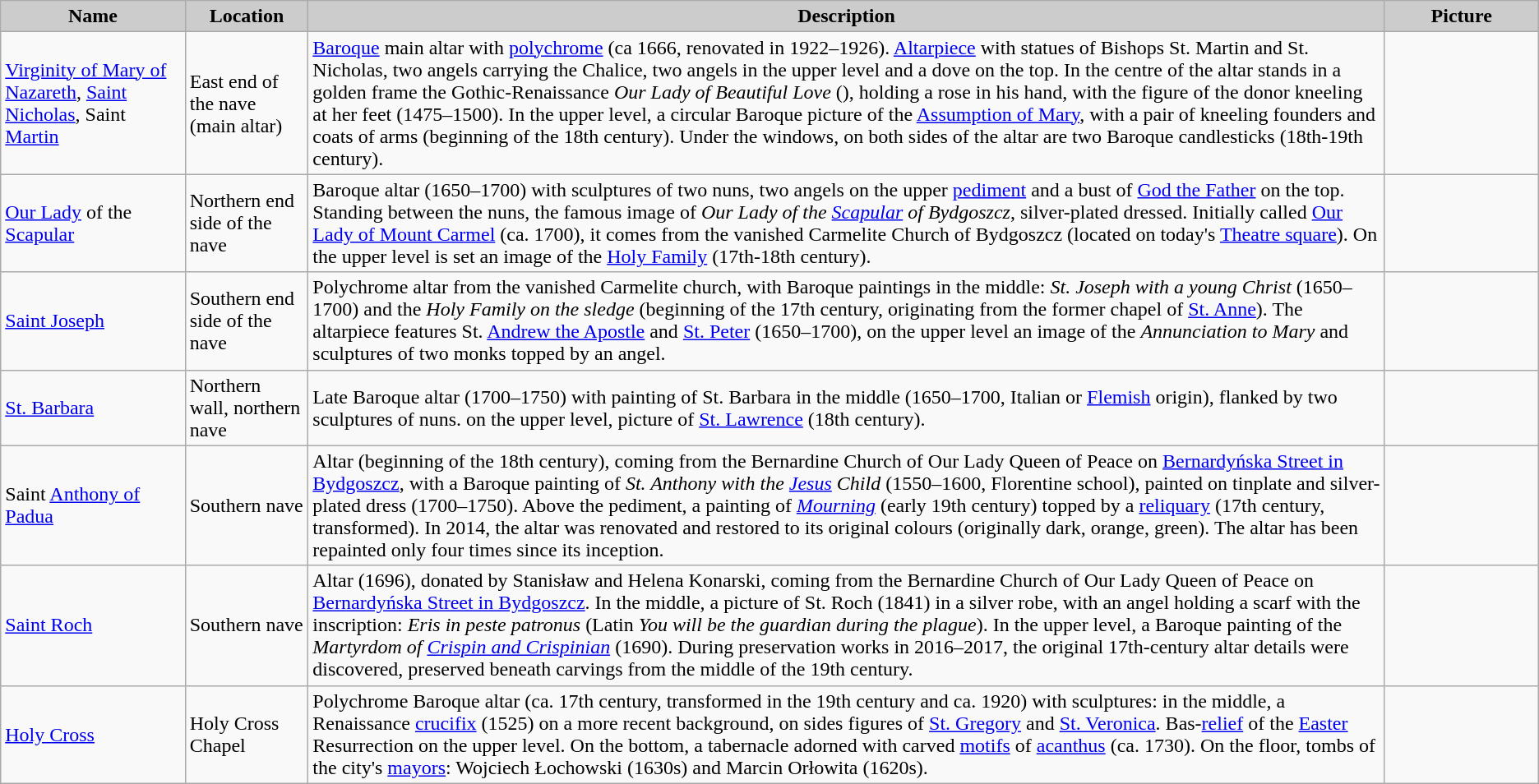<table class="wikitable" width="">
<tr align="center" bgcolor="#CCCCCC">
<td width=12%><strong>Name</strong></td>
<td width=8%><strong>Location</strong></td>
<td width=70%><strong>Description</strong></td>
<td width=10%><strong>Picture</strong></td>
</tr>
<tr ----bgcolor="#EFEFEF">
<td><a href='#'>Virginity of Mary of Nazareth</a>, <a href='#'>Saint Nicholas</a>, Saint <a href='#'>Martin</a></td>
<td>East end of the nave (main altar)</td>
<td><a href='#'>Baroque</a> main altar with <a href='#'>polychrome</a> (ca 1666, renovated in 1922–1926). <a href='#'>Altarpiece</a> with statues of Bishops St. Martin and St. Nicholas, two angels carrying the Chalice, two angels in the upper level and a dove on the top. In the centre of the altar stands in a golden frame the Gothic-Renaissance <em>Our Lady of Beautiful Love</em> (), holding a rose in his hand, with the figure of the donor kneeling at her feet (1475–1500). In the upper level, a circular Baroque picture of the <a href='#'>Assumption of Mary</a>, with a pair of kneeling founders and coats of arms (beginning of the 18th century). Under the windows, on both sides of the altar are two Baroque candlesticks (18th-19th century).</td>
<td></td>
</tr>
<tr ---->
<td><a href='#'>Our Lady</a> of the <a href='#'>Scapular</a></td>
<td>Northern end side of the nave</td>
<td>Baroque altar (1650–1700) with sculptures of two nuns, two angels on the upper <a href='#'>pediment</a> and a bust of <a href='#'>God the Father</a> on the top. Standing between the nuns, the famous image of <em>Our Lady of the <a href='#'>Scapular</a> of Bydgoszcz</em>, silver-plated dressed. Initially called <a href='#'>Our Lady of Mount Carmel</a> (ca. 1700), it comes from the vanished Carmelite Church of Bydgoszcz (located on today's <a href='#'>Theatre square</a>). On the upper level is set an image of the <a href='#'>Holy Family</a> (17th-18th century).</td>
<td></td>
</tr>
<tr ----bgcolor="#EFEFEF">
<td><a href='#'>Saint Joseph</a></td>
<td>Southern end side of the nave</td>
<td>Polychrome altar from the vanished Carmelite church, with Baroque paintings in the middle: <em>St. Joseph with a young Christ</em> (1650–1700) and the <em>Holy Family on the sledge</em> (beginning of the 17th century, originating from the former chapel of <a href='#'>St. Anne</a>). The altarpiece features St. <a href='#'>Andrew the Apostle</a> and <a href='#'>St. Peter</a> (1650–1700), on the upper level an image of the <em>Annunciation to Mary</em> and sculptures of two monks topped by an angel.</td>
<td></td>
</tr>
<tr ---->
<td><a href='#'>St. Barbara</a></td>
<td>Northern wall, northern nave</td>
<td>Late Baroque altar (1700–1750) with painting of St. Barbara in the middle (1650–1700, Italian or <a href='#'>Flemish</a> origin), flanked by two sculptures of nuns. on the upper level, picture of <a href='#'>St. Lawrence</a> (18th century).</td>
<td></td>
</tr>
<tr ----bgcolor="#EFEFEF">
<td>Saint <a href='#'>Anthony of Padua</a></td>
<td>Southern nave</td>
<td>Altar (beginning of the 18th century), coming from the Bernardine Church of Our Lady Queen of Peace on <a href='#'>Bernardyńska Street in Bydgoszcz</a>, with a Baroque painting of <em>St. Anthony with the <a href='#'>Jesus</a> Child</em> (1550–1600, Florentine school), painted on tinplate and silver-plated dress (1700–1750). Above the pediment, a painting of <em><a href='#'>Mourning</a></em> (early 19th century) topped by a <a href='#'>reliquary</a> (17th century, transformed). In 2014, the altar was renovated and restored to its original colours (originally dark, orange, green). The altar has been repainted only four times since its inception.</td>
<td></td>
</tr>
<tr ---->
<td><a href='#'>Saint Roch</a></td>
<td>Southern nave</td>
<td>Altar (1696), donated by Stanisław and Helena Konarski, coming from the Bernardine Church of Our Lady Queen of Peace on <a href='#'>Bernardyńska Street in Bydgoszcz</a>. In the middle, a picture of St. Roch (1841) in a silver robe, with an angel holding a scarf with the inscription: <em>Eris in peste patronus</em> (Latin <em>You will be the guardian during the plague</em>). In the upper level, a Baroque painting of the <em>Martyrdom of <a href='#'>Crispin and Crispinian</a></em> (1690). During preservation works in 2016–2017, the original 17th-century altar details were discovered, preserved beneath carvings from the middle of the 19th century.</td>
<td></td>
</tr>
<tr ----bgcolor="#EFEFEF">
<td><a href='#'>Holy Cross</a></td>
<td>Holy Cross Chapel</td>
<td>Polychrome Baroque altar (ca. 17th century, transformed in the 19th century and ca. 1920) with sculptures: in the middle, a Renaissance <a href='#'>crucifix</a> (1525) on a more recent background, on sides figures of <a href='#'>St. Gregory</a> and <a href='#'>St. Veronica</a>. Bas-<a href='#'>relief</a> of the <a href='#'>Easter</a> Resurrection on the upper level. On the bottom, a tabernacle adorned with carved <a href='#'>motifs</a> of <a href='#'>acanthus</a> (ca. 1730). On the floor, tombs of the city's <a href='#'>mayors</a>: Wojciech Łochowski (1630s) and Marcin Orłowita (1620s).</td>
<td></td>
</tr>
</table>
